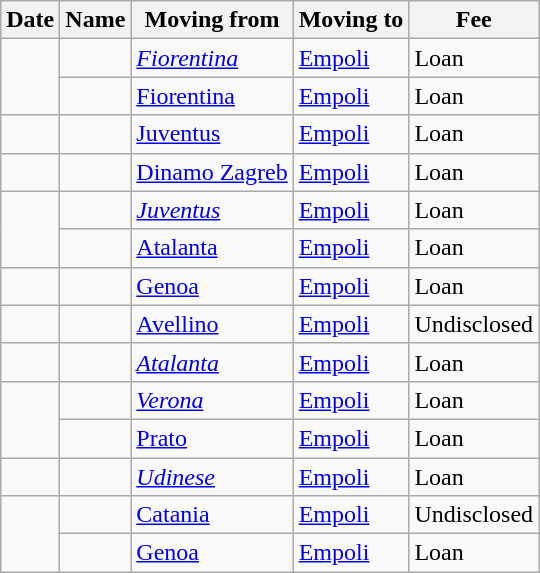<table class="wikitable sortable">
<tr>
<th>Date</th>
<th>Name</th>
<th>Moving from</th>
<th>Moving to</th>
<th>Fee</th>
</tr>
<tr>
<td rowspan="2"><strong></strong></td>
<td></td>
<td><em><a href='#'>Fiorentina</a></em></td>
<td><a href='#'>Empoli</a></td>
<td>Loan</td>
</tr>
<tr>
<td></td>
<td><a href='#'>Fiorentina</a></td>
<td><a href='#'>Empoli</a></td>
<td>Loan</td>
</tr>
<tr>
<td><strong></strong></td>
<td></td>
<td><a href='#'>Juventus</a></td>
<td><a href='#'>Empoli</a></td>
<td>Loan</td>
</tr>
<tr>
<td><strong></strong></td>
<td></td>
<td> <a href='#'>Dinamo Zagreb</a></td>
<td><a href='#'>Empoli</a></td>
<td>Loan</td>
</tr>
<tr>
<td rowspan="2"><strong></strong></td>
<td></td>
<td><em><a href='#'>Juventus</a></em></td>
<td><a href='#'>Empoli</a></td>
<td>Loan</td>
</tr>
<tr>
<td></td>
<td><a href='#'>Atalanta</a></td>
<td><a href='#'>Empoli</a></td>
<td>Loan</td>
</tr>
<tr>
<td><strong></strong></td>
<td></td>
<td><a href='#'>Genoa</a></td>
<td><a href='#'>Empoli</a></td>
<td>Loan</td>
</tr>
<tr>
<td><strong></strong></td>
<td></td>
<td><a href='#'>Avellino</a></td>
<td><a href='#'>Empoli</a></td>
<td>Undisclosed</td>
</tr>
<tr>
<td><strong></strong></td>
<td></td>
<td><em><a href='#'>Atalanta</a></em></td>
<td><a href='#'>Empoli</a></td>
<td>Loan</td>
</tr>
<tr>
<td rowspan="2"><strong></strong></td>
<td></td>
<td><em><a href='#'>Verona</a></em></td>
<td><a href='#'>Empoli</a></td>
<td>Loan</td>
</tr>
<tr>
<td></td>
<td><a href='#'>Prato</a></td>
<td><a href='#'>Empoli</a></td>
<td>Loan</td>
</tr>
<tr>
<td><strong></strong></td>
<td></td>
<td><em><a href='#'>Udinese</a></em></td>
<td><a href='#'>Empoli</a></td>
<td>Loan</td>
</tr>
<tr>
<td rowspan="2"><strong></strong></td>
<td></td>
<td><a href='#'>Catania</a></td>
<td><a href='#'>Empoli</a></td>
<td>Undisclosed</td>
</tr>
<tr>
<td></td>
<td><a href='#'>Genoa</a></td>
<td><a href='#'>Empoli</a></td>
<td>Loan</td>
</tr>
</table>
